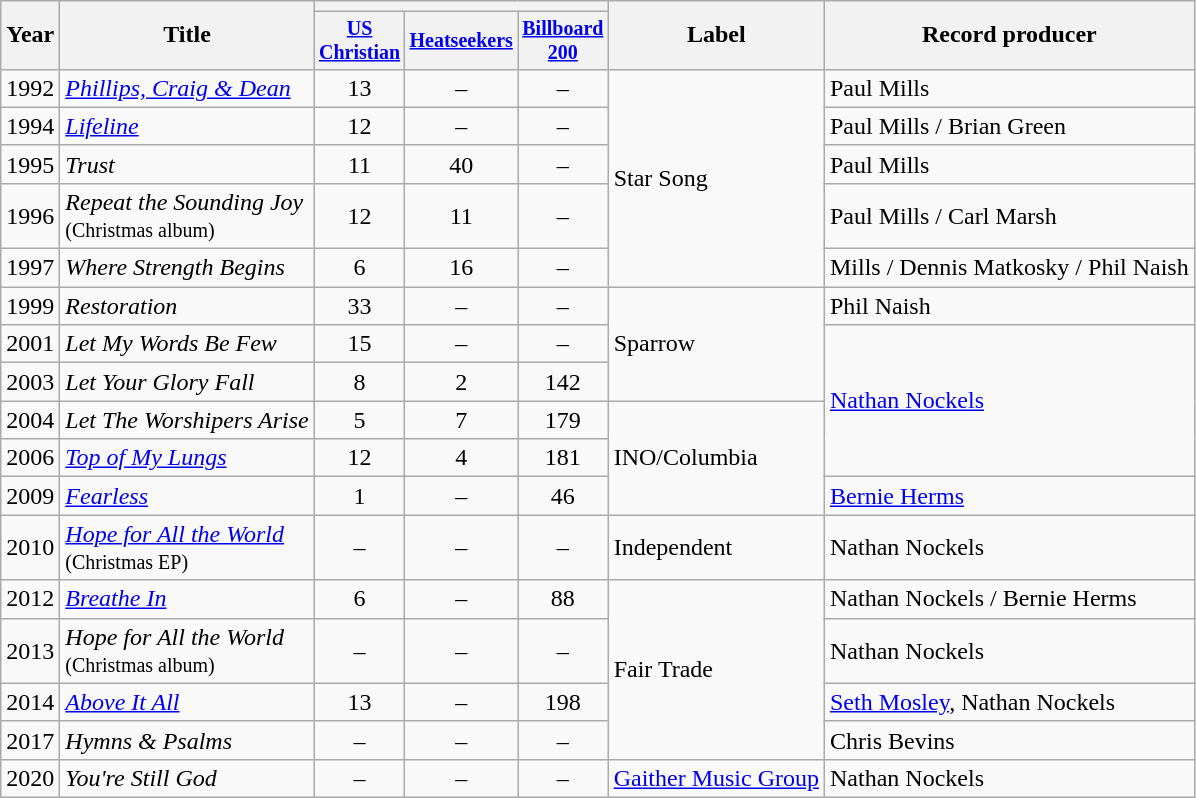<table class="wikitable">
<tr>
<th rowspan="2">Year</th>
<th rowspan="2">Title</th>
<th colspan="3"></th>
<th rowspan="2">Label</th>
<th rowspan="2">Record producer</th>
</tr>
<tr style="font-size:smaller;">
<th width="40"><a href='#'>US Christian</a></th>
<th width="40"><a href='#'>Heatseekers</a></th>
<th width="40"><a href='#'>Billboard 200</a></th>
</tr>
<tr>
<td>1992</td>
<td><em><a href='#'>Phillips, Craig & Dean</a></em></td>
<td style="text-align:center;">13</td>
<td style="text-align:center;">–</td>
<td style="text-align:center;">–</td>
<td rowspan="5">Star Song</td>
<td>Paul Mills</td>
</tr>
<tr>
<td>1994</td>
<td><em><a href='#'>Lifeline</a></em></td>
<td style="text-align:center;">12</td>
<td style="text-align:center;">–</td>
<td style="text-align:center;">–</td>
<td>Paul Mills / Brian Green</td>
</tr>
<tr>
<td>1995</td>
<td><em>Trust</em></td>
<td style="text-align:center;">11</td>
<td style="text-align:center;">40</td>
<td style="text-align:center;">–</td>
<td>Paul Mills</td>
</tr>
<tr>
<td>1996</td>
<td><em>Repeat the Sounding Joy</em> <br><small>(Christmas album)</small></td>
<td style="text-align:center;">12</td>
<td style="text-align:center;">11</td>
<td style="text-align:center;">–</td>
<td>Paul Mills / Carl Marsh</td>
</tr>
<tr>
<td>1997</td>
<td><em>Where Strength Begins</em></td>
<td style="text-align:center;">6</td>
<td style="text-align:center;">16</td>
<td style="text-align:center;">–</td>
<td>Mills / Dennis Matkosky / Phil Naish</td>
</tr>
<tr>
<td>1999</td>
<td><em>Restoration</em></td>
<td style="text-align:center;">33</td>
<td style="text-align:center;">–</td>
<td style="text-align:center;">–</td>
<td rowspan="3">Sparrow</td>
<td>Phil Naish</td>
</tr>
<tr>
<td>2001</td>
<td><em>Let My Words Be Few</em></td>
<td style="text-align:center;">15</td>
<td style="text-align:center;">–</td>
<td style="text-align:center;">–</td>
<td rowspan="4"><a href='#'>Nathan Nockels</a></td>
</tr>
<tr>
<td>2003</td>
<td><em>Let Your Glory Fall</em></td>
<td style="text-align:center;">8</td>
<td style="text-align:center;">2</td>
<td style="text-align:center;">142</td>
</tr>
<tr>
<td>2004</td>
<td><em>Let The Worshipers Arise</em></td>
<td style="text-align:center;">5</td>
<td style="text-align:center;">7</td>
<td style="text-align:center;">179</td>
<td rowspan="3">INO/Columbia</td>
</tr>
<tr>
<td>2006</td>
<td><em><a href='#'>Top of My Lungs</a></em></td>
<td style="text-align:center;">12</td>
<td style="text-align:center;">4</td>
<td style="text-align:center;">181</td>
</tr>
<tr>
<td>2009</td>
<td><em><a href='#'>Fearless</a></em></td>
<td style="text-align:center;">1</td>
<td style="text-align:center;">–</td>
<td style="text-align:center;">46</td>
<td><a href='#'>Bernie Herms</a></td>
</tr>
<tr>
<td>2010</td>
<td><em><a href='#'>Hope for All the World</a></em> <br><small>(Christmas EP)</small></td>
<td style="text-align:center;">–</td>
<td style="text-align:center;">–</td>
<td style="text-align:center;">–</td>
<td>Independent</td>
<td>Nathan Nockels</td>
</tr>
<tr>
<td>2012</td>
<td><em><a href='#'>Breathe In</a></em></td>
<td style="text-align:center;">6</td>
<td style="text-align:center;">–</td>
<td style="text-align:center;">88</td>
<td rowspan="4">Fair Trade</td>
<td>Nathan Nockels / Bernie Herms</td>
</tr>
<tr>
<td>2013</td>
<td><em>Hope for All the World</em> <br><small>(Christmas album)</small></td>
<td style="text-align:center;">–</td>
<td style="text-align:center;">–</td>
<td style="text-align:center;">–</td>
<td>Nathan Nockels</td>
</tr>
<tr>
<td>2014</td>
<td><em><a href='#'>Above It All</a></em></td>
<td style="text-align:center;">13</td>
<td style="text-align:center;">–</td>
<td style="text-align:center;">198</td>
<td><a href='#'>Seth Mosley</a>, Nathan Nockels</td>
</tr>
<tr>
<td>2017</td>
<td><em>Hymns & Psalms</em></td>
<td style="text-align:center;">–</td>
<td style="text-align:center;">–</td>
<td style="text-align:center;">–</td>
<td>Chris Bevins</td>
</tr>
<tr>
<td>2020</td>
<td><em>You're Still God</em></td>
<td style="text-align:center;">–</td>
<td style="text-align:center;">–</td>
<td style="text-align:center;">–</td>
<td><a href='#'>Gaither Music Group</a></td>
<td>Nathan Nockels</td>
</tr>
</table>
